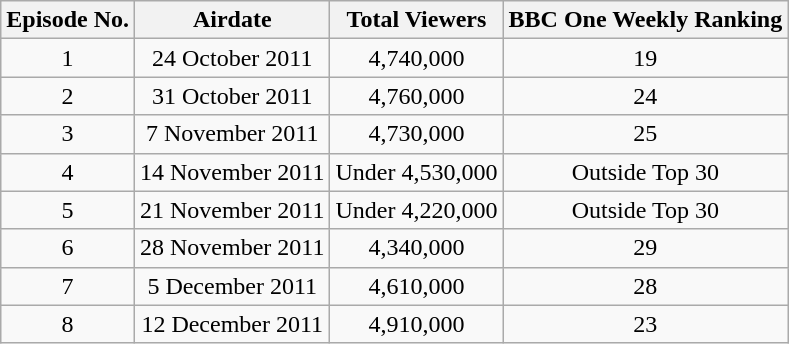<table class="wikitable" style="text-align:center;">
<tr>
<th>Episode No.</th>
<th>Airdate</th>
<th>Total Viewers</th>
<th>BBC One Weekly Ranking</th>
</tr>
<tr>
<td>1</td>
<td>24 October 2011</td>
<td>4,740,000</td>
<td>19</td>
</tr>
<tr>
<td>2</td>
<td>31 October 2011</td>
<td>4,760,000</td>
<td>24</td>
</tr>
<tr>
<td>3</td>
<td>7 November 2011</td>
<td>4,730,000</td>
<td>25</td>
</tr>
<tr>
<td>4</td>
<td>14 November 2011</td>
<td>Under 4,530,000</td>
<td>Outside Top 30</td>
</tr>
<tr>
<td>5</td>
<td>21 November 2011</td>
<td>Under 4,220,000</td>
<td>Outside Top 30</td>
</tr>
<tr>
<td>6</td>
<td>28 November 2011</td>
<td>4,340,000</td>
<td>29</td>
</tr>
<tr>
<td>7</td>
<td>5 December 2011</td>
<td>4,610,000</td>
<td>28</td>
</tr>
<tr>
<td>8</td>
<td>12 December 2011</td>
<td>4,910,000</td>
<td>23</td>
</tr>
</table>
